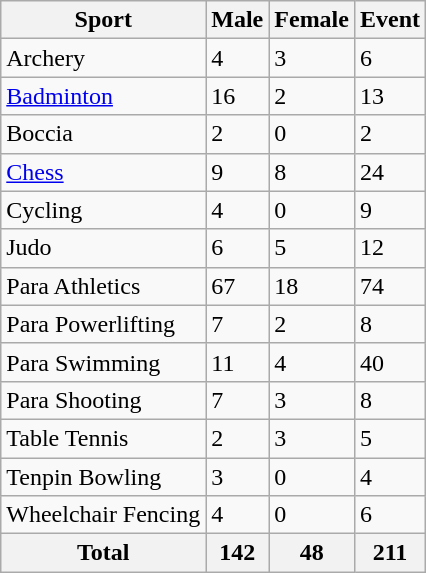<table class="wikitable">
<tr>
<th>Sport</th>
<th>Male</th>
<th>Female</th>
<th>Event</th>
</tr>
<tr>
<td>Archery</td>
<td>4</td>
<td>3</td>
<td>6</td>
</tr>
<tr>
<td><a href='#'>Badminton</a></td>
<td>16</td>
<td>2</td>
<td>13</td>
</tr>
<tr>
<td>Boccia</td>
<td>2</td>
<td>0</td>
<td>2</td>
</tr>
<tr>
<td><a href='#'>Chess</a></td>
<td>9</td>
<td>8</td>
<td>24</td>
</tr>
<tr>
<td>Cycling</td>
<td>4</td>
<td>0</td>
<td>9</td>
</tr>
<tr>
<td>Judo</td>
<td>6</td>
<td>5</td>
<td>12</td>
</tr>
<tr>
<td>Para Athletics</td>
<td>67</td>
<td>18</td>
<td>74</td>
</tr>
<tr>
<td>Para Powerlifting</td>
<td>7</td>
<td>2</td>
<td>8</td>
</tr>
<tr>
<td>Para Swimming</td>
<td>11</td>
<td>4</td>
<td>40</td>
</tr>
<tr>
<td>Para Shooting</td>
<td>7</td>
<td>3</td>
<td>8</td>
</tr>
<tr>
<td>Table Tennis</td>
<td>2</td>
<td>3</td>
<td>5</td>
</tr>
<tr>
<td>Tenpin Bowling</td>
<td>3</td>
<td>0</td>
<td>4</td>
</tr>
<tr>
<td>Wheelchair Fencing</td>
<td>4</td>
<td>0</td>
<td>6</td>
</tr>
<tr>
<th>Total</th>
<th>142</th>
<th>48</th>
<th>211</th>
</tr>
</table>
